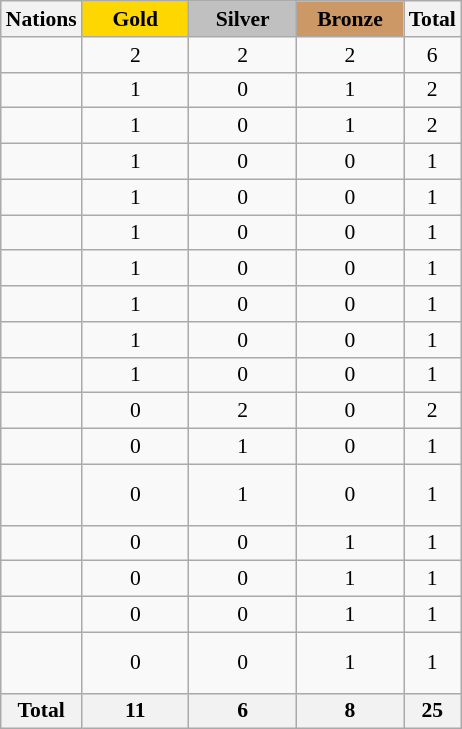<table class="wikitable" style="text-align:center; font-size:90%;">
<tr>
<th scope="col">Nations</th>
<td style="background:gold; width:4.5em; font-weight:bold;">Gold</td>
<td style="background:silver; width:4.5em; font-weight:bold;">Silver</td>
<td style="background:#cc9966; width:4.5em; font-weight:bold;">Bronze</td>
<th scope="col">Total</th>
</tr>
<tr>
<td align=left><br></td>
<td>2</td>
<td>2</td>
<td>2</td>
<td>6</td>
</tr>
<tr>
<td align=left><br></td>
<td>1</td>
<td>0</td>
<td>1</td>
<td>2</td>
</tr>
<tr>
<td align=left><br></td>
<td>1</td>
<td>0</td>
<td>1</td>
<td>2</td>
</tr>
<tr>
<td align=left><br></td>
<td>1</td>
<td>0</td>
<td>0</td>
<td>1</td>
</tr>
<tr>
<td align=left><br></td>
<td>1</td>
<td>0</td>
<td>0</td>
<td>1</td>
</tr>
<tr>
<td align=left><br></td>
<td>1</td>
<td>0</td>
<td>0</td>
<td>1</td>
</tr>
<tr>
<td align=left><br></td>
<td>1</td>
<td>0</td>
<td>0</td>
<td>1</td>
</tr>
<tr>
<td align=left><br></td>
<td>1</td>
<td>0</td>
<td>0</td>
<td>1</td>
</tr>
<tr>
<td align=left><br></td>
<td>1</td>
<td>0</td>
<td>0</td>
<td>1</td>
</tr>
<tr>
<td align=left><br></td>
<td>1</td>
<td>0</td>
<td>0</td>
<td>1</td>
</tr>
<tr>
<td align=left><br></td>
<td>0</td>
<td>2</td>
<td>0</td>
<td>2</td>
</tr>
<tr>
<td align=left><br></td>
<td>0</td>
<td>1</td>
<td>0</td>
<td>1</td>
</tr>
<tr>
<td align=left><br><br></td>
<td>0</td>
<td>1</td>
<td>0</td>
<td>1</td>
</tr>
<tr>
<td align=left><br></td>
<td>0</td>
<td>0</td>
<td>1</td>
<td>1</td>
</tr>
<tr>
<td align=left><br></td>
<td>0</td>
<td>0</td>
<td>1</td>
<td>1</td>
</tr>
<tr>
<td align=left><br></td>
<td>0</td>
<td>0</td>
<td>1</td>
<td>1</td>
</tr>
<tr>
<td align=left><br><br></td>
<td>0</td>
<td>0</td>
<td>1</td>
<td>1</td>
</tr>
<tr>
<th>Total</th>
<th>11</th>
<th>6</th>
<th>8</th>
<th>25</th>
</tr>
</table>
